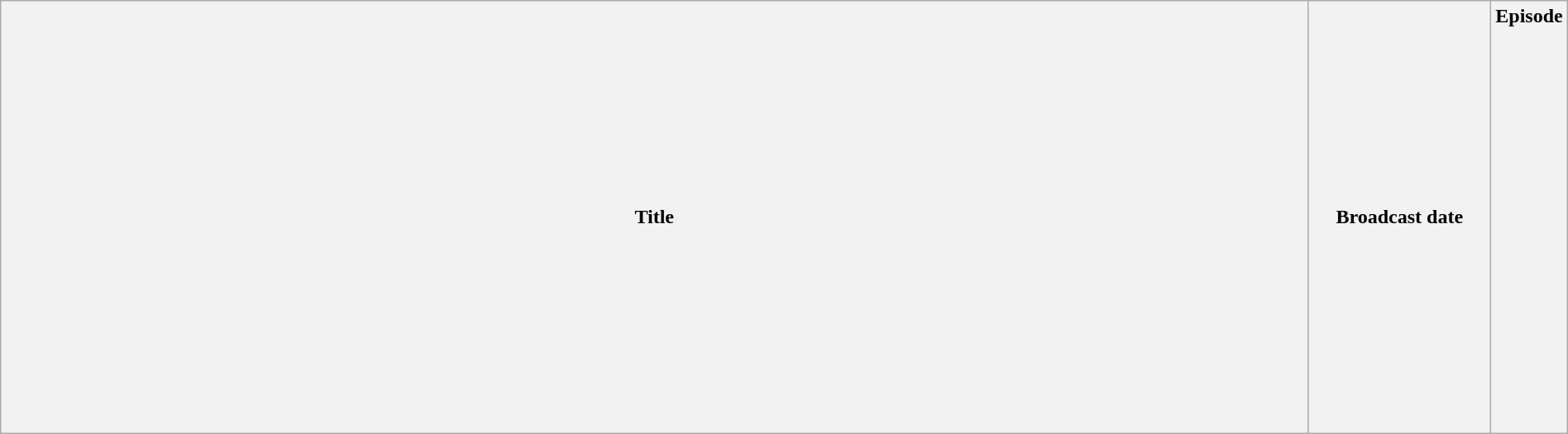<table class="wikitable plainrowheaders" style="width:100%; margin:auto;">
<tr>
<th>Title</th>
<th width="140">Broadcast date</th>
<th width="40">Episode<br><br><br><br><br><br><br><br><br><br><br><br><br><br><br><br><br><br><br></th>
</tr>
</table>
